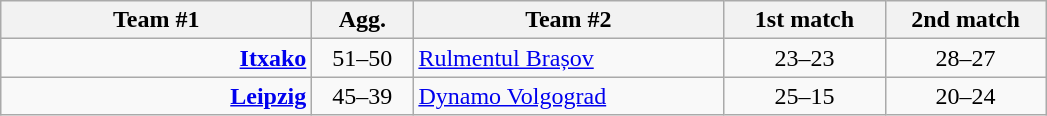<table class=wikitable style="text-align:center">
<tr>
<th width=200>Team #1</th>
<th width=60>Agg.</th>
<th width=200>Team #2</th>
<th width=100>1st match</th>
<th width=100>2nd match</th>
</tr>
<tr>
<td align=right><strong><a href='#'>Itxako</a></strong> </td>
<td>51–50</td>
<td align=left> <a href='#'>Rulmentul Brașov</a></td>
<td align=center>23–23</td>
<td align=center>28–27</td>
</tr>
<tr>
<td align=right><strong><a href='#'>Leipzig</a></strong> </td>
<td>45–39</td>
<td align=left> <a href='#'>Dynamo Volgograd</a></td>
<td align=center>25–15</td>
<td align=center>20–24</td>
</tr>
</table>
